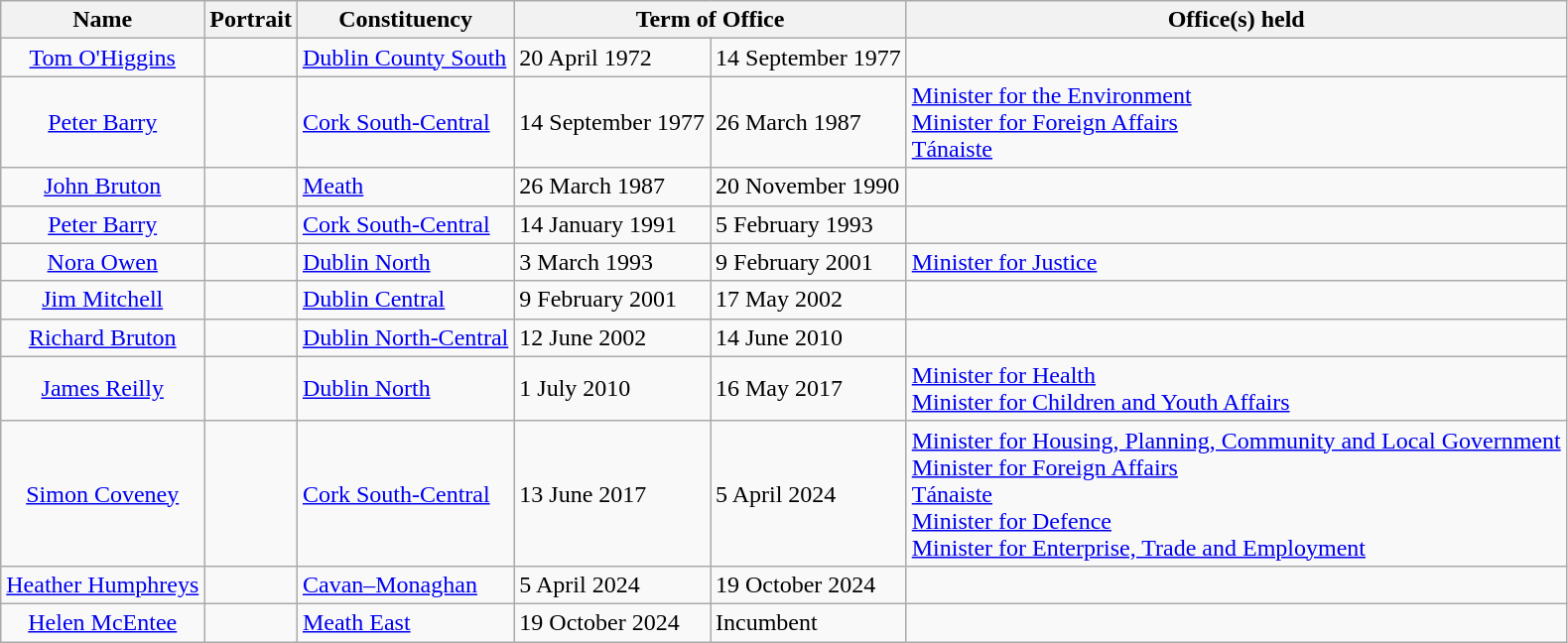<table class="wikitable">
<tr>
<th>Name</th>
<th>Portrait</th>
<th>Constituency</th>
<th colspan=2>Term of Office</th>
<th>Office(s) held</th>
</tr>
<tr>
<td align=center><a href='#'>Tom O'Higgins</a></td>
<td></td>
<td><a href='#'>Dublin County South</a></td>
<td>20 April 1972</td>
<td>14 September 1977</td>
<td></td>
</tr>
<tr>
<td align=center><a href='#'>Peter Barry</a></td>
<td></td>
<td><a href='#'>Cork South-Central</a></td>
<td>14 September 1977</td>
<td>26 March 1987</td>
<td><a href='#'>Minister for the Environment</a><br><a href='#'>Minister for Foreign Affairs</a><br><a href='#'>Tánaiste</a></td>
</tr>
<tr>
<td align=center><a href='#'>John Bruton</a></td>
<td></td>
<td><a href='#'>Meath</a></td>
<td>26 March 1987</td>
<td>20 November 1990</td>
<td></td>
</tr>
<tr>
<td align=center><a href='#'>Peter Barry</a></td>
<td></td>
<td><a href='#'>Cork South-Central</a></td>
<td>14 January 1991</td>
<td>5 February 1993</td>
<td></td>
</tr>
<tr>
<td align=center><a href='#'>Nora Owen</a></td>
<td></td>
<td><a href='#'>Dublin North</a></td>
<td>3 March 1993</td>
<td>9 February 2001</td>
<td><a href='#'>Minister for Justice</a></td>
</tr>
<tr>
<td align=center><a href='#'>Jim Mitchell</a></td>
<td></td>
<td><a href='#'>Dublin Central</a></td>
<td>9 February 2001</td>
<td>17 May 2002</td>
<td></td>
</tr>
<tr>
<td align=center><a href='#'>Richard Bruton</a></td>
<td></td>
<td><a href='#'>Dublin North-Central</a></td>
<td>12 June 2002</td>
<td>14 June 2010</td>
<td></td>
</tr>
<tr>
<td align=center><a href='#'>James Reilly</a></td>
<td></td>
<td><a href='#'>Dublin North</a></td>
<td>1 July 2010</td>
<td>16 May 2017</td>
<td><a href='#'>Minister for Health</a><br><a href='#'>Minister for Children and Youth Affairs</a><br></td>
</tr>
<tr>
<td align=center><a href='#'>Simon Coveney</a></td>
<td></td>
<td><a href='#'>Cork South-Central</a></td>
<td>13 June 2017</td>
<td>5 April 2024</td>
<td><a href='#'>Minister for Housing, Planning, Community and Local Government</a><br><a href='#'>Minister for Foreign Affairs</a><br><a href='#'>Tánaiste</a><br><a href='#'>Minister for Defence</a><br><a href='#'>Minister for Enterprise, Trade and Employment</a></td>
</tr>
<tr>
<td align=center><a href='#'>Heather Humphreys</a></td>
<td></td>
<td><a href='#'>Cavan–Monaghan</a></td>
<td>5 April 2024</td>
<td>19 October 2024</td>
<td></td>
</tr>
<tr>
<td align=center><a href='#'>Helen McEntee</a></td>
<td></td>
<td><a href='#'>Meath East</a></td>
<td>19 October 2024</td>
<td>Incumbent</td>
<td></td>
</tr>
</table>
